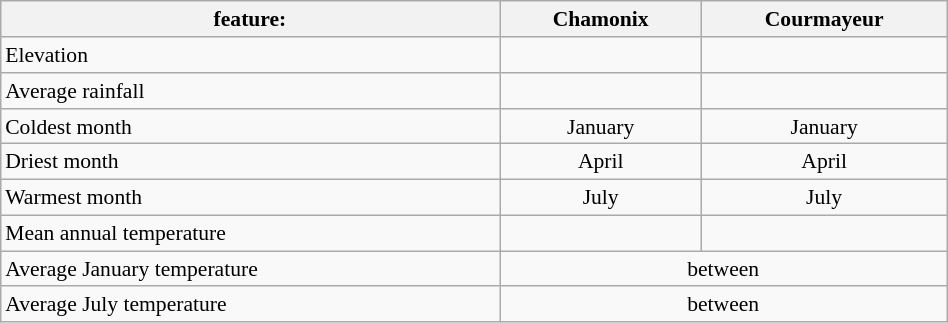<table class="wikitable" style="float: right; margin-left: 2em; width: 50%; font-size: 90%; text-align:center" cellspacing="3">
<tr>
<th>feature:</th>
<th>Chamonix</th>
<th>Courmayeur</th>
</tr>
<tr>
<td align=left>Elevation</td>
<td></td>
<td></td>
</tr>
<tr>
<td align=left>Average rainfall</td>
<td></td>
<td></td>
</tr>
<tr>
<td align=left>Coldest month</td>
<td>January</td>
<td>January</td>
</tr>
<tr>
<td align=left>Driest month</td>
<td>April</td>
<td>April</td>
</tr>
<tr>
<td align=left>Warmest month</td>
<td>July</td>
<td>July</td>
</tr>
<tr>
<td align=left>Mean annual temperature</td>
<td></td>
<td></td>
</tr>
<tr>
<td align=left>Average January temperature</td>
<td colspan="2">between </td>
</tr>
<tr>
<td align=left>Average July temperature</td>
<td colspan="2">between </td>
</tr>
</table>
